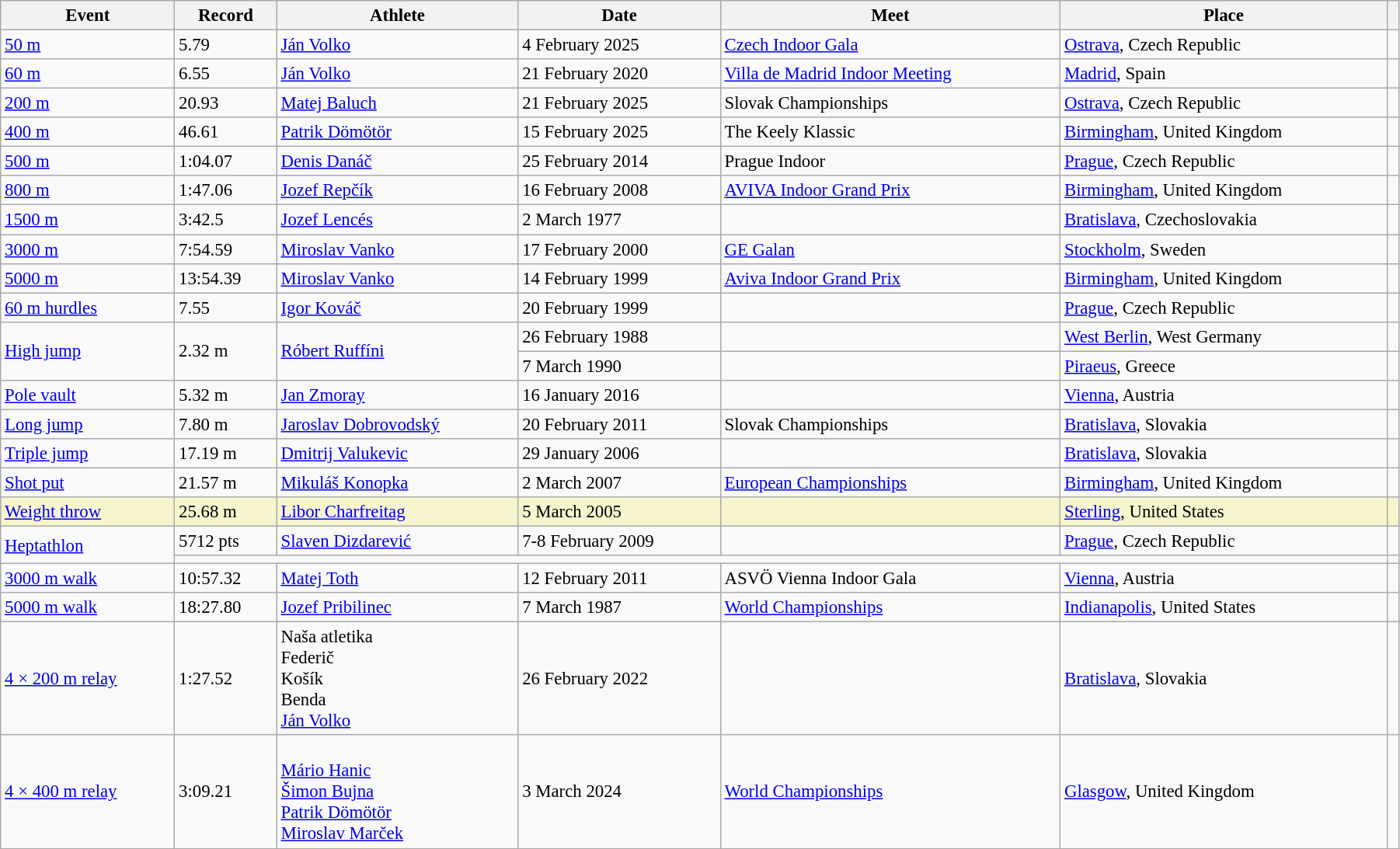<table class="wikitable" style="font-size:95%; width: 95%;">
<tr>
<th>Event</th>
<th>Record</th>
<th>Athlete</th>
<th>Date</th>
<th>Meet</th>
<th>Place</th>
<th></th>
</tr>
<tr>
<td><a href='#'>50 m</a></td>
<td>5.79</td>
<td><a href='#'>Ján Volko</a></td>
<td>4 February 2025</td>
<td><a href='#'>Czech Indoor Gala</a></td>
<td><a href='#'>Ostrava</a>, Czech Republic</td>
<td></td>
</tr>
<tr>
<td><a href='#'>60 m</a></td>
<td>6.55</td>
<td><a href='#'>Ján Volko</a></td>
<td>21 February 2020</td>
<td><a href='#'>Villa de Madrid Indoor Meeting</a></td>
<td><a href='#'>Madrid</a>, Spain</td>
<td></td>
</tr>
<tr>
<td><a href='#'>200 m</a></td>
<td>20.93</td>
<td><a href='#'>Matej Baluch</a></td>
<td>21 February 2025</td>
<td>Slovak Championships</td>
<td><a href='#'>Ostrava</a>, Czech Republic</td>
<td></td>
</tr>
<tr>
<td><a href='#'>400 m</a></td>
<td>46.61</td>
<td><a href='#'>Patrik Dömötör</a></td>
<td>15 February 2025</td>
<td>The Keely Klassic</td>
<td><a href='#'>Birmingham</a>, United Kingdom</td>
<td></td>
</tr>
<tr>
<td><a href='#'>500 m</a></td>
<td>1:04.07</td>
<td><a href='#'>Denis Danáč</a></td>
<td>25 February 2014</td>
<td>Prague Indoor</td>
<td><a href='#'>Prague</a>, Czech Republic</td>
<td></td>
</tr>
<tr>
<td><a href='#'>800 m</a></td>
<td>1:47.06</td>
<td><a href='#'>Jozef Repčík</a></td>
<td>16 February 2008</td>
<td><a href='#'>AVIVA Indoor Grand Prix</a></td>
<td><a href='#'>Birmingham</a>, United Kingdom</td>
<td></td>
</tr>
<tr>
<td><a href='#'>1500 m</a></td>
<td>3:42.5 </td>
<td><a href='#'>Jozef Lencés</a></td>
<td>2 March 1977</td>
<td></td>
<td><a href='#'>Bratislava</a>, Czechoslovakia</td>
<td></td>
</tr>
<tr>
<td><a href='#'>3000 m</a></td>
<td>7:54.59</td>
<td><a href='#'>Miroslav Vanko</a></td>
<td>17 February 2000</td>
<td><a href='#'>GE Galan</a></td>
<td><a href='#'>Stockholm</a>, Sweden</td>
<td></td>
</tr>
<tr>
<td><a href='#'>5000 m</a></td>
<td>13:54.39</td>
<td><a href='#'>Miroslav Vanko</a></td>
<td>14 February 1999</td>
<td><a href='#'>Aviva Indoor Grand Prix</a></td>
<td><a href='#'>Birmingham</a>, United Kingdom</td>
<td></td>
</tr>
<tr>
<td><a href='#'>60 m hurdles</a></td>
<td>7.55</td>
<td><a href='#'>Igor Kováč</a></td>
<td>20 February 1999</td>
<td></td>
<td><a href='#'>Prague</a>, Czech Republic</td>
<td></td>
</tr>
<tr>
<td rowspan=2><a href='#'>High jump</a></td>
<td rowspan=2>2.32 m</td>
<td rowspan=2><a href='#'>Róbert Ruffíni</a></td>
<td>26 February 1988</td>
<td></td>
<td><a href='#'>West Berlin</a>, West Germany</td>
<td></td>
</tr>
<tr>
<td>7 March 1990</td>
<td></td>
<td><a href='#'>Piraeus</a>, Greece</td>
<td></td>
</tr>
<tr>
<td><a href='#'>Pole vault</a></td>
<td>5.32 m</td>
<td><a href='#'>Jan Zmoray</a></td>
<td>16 January 2016</td>
<td></td>
<td><a href='#'>Vienna</a>, Austria</td>
<td></td>
</tr>
<tr>
<td><a href='#'>Long jump</a></td>
<td>7.80 m</td>
<td><a href='#'>Jaroslav Dobrovodský</a></td>
<td>20 February 2011</td>
<td>Slovak Championships</td>
<td><a href='#'>Bratislava</a>, Slovakia</td>
<td></td>
</tr>
<tr>
<td><a href='#'>Triple jump</a></td>
<td>17.19 m</td>
<td><a href='#'>Dmitrij Valukevic</a></td>
<td>29 January 2006</td>
<td></td>
<td><a href='#'>Bratislava</a>, Slovakia</td>
<td></td>
</tr>
<tr>
<td><a href='#'>Shot put</a></td>
<td>21.57 m</td>
<td><a href='#'>Mikuláš Konopka</a></td>
<td>2 March 2007</td>
<td><a href='#'>European Championships</a></td>
<td><a href='#'>Birmingham</a>, United Kingdom</td>
<td></td>
</tr>
<tr style="background:#f6F5CE;">
<td><a href='#'>Weight throw</a></td>
<td>25.68 m</td>
<td><a href='#'>Libor Charfreitag</a></td>
<td>5 March 2005</td>
<td></td>
<td><a href='#'>Sterling</a>, United States</td>
<td></td>
</tr>
<tr>
<td rowspan=2><a href='#'>Heptathlon</a></td>
<td>5712 pts</td>
<td><a href='#'>Slaven Dizdarević</a></td>
<td>7-8 February 2009</td>
<td></td>
<td><a href='#'>Prague</a>, Czech Republic</td>
<td></td>
</tr>
<tr>
<td colspan=5></td>
<td></td>
</tr>
<tr>
<td><a href='#'>3000 m walk</a></td>
<td>10:57.32</td>
<td><a href='#'>Matej Toth</a></td>
<td>12 February 2011</td>
<td>ASVÖ Vienna Indoor Gala</td>
<td><a href='#'>Vienna</a>, Austria</td>
<td></td>
</tr>
<tr>
<td><a href='#'>5000 m walk</a></td>
<td>18:27.80</td>
<td><a href='#'>Jozef Pribilinec</a></td>
<td>7 March 1987</td>
<td><a href='#'>World Championships</a></td>
<td><a href='#'>Indianapolis</a>, United States</td>
<td></td>
</tr>
<tr>
<td><a href='#'>4 × 200 m relay</a></td>
<td>1:27.52</td>
<td>Naša atletika<br>Federič<br>Košík<br>Benda<br><a href='#'>Ján Volko</a></td>
<td>26 February 2022</td>
<td></td>
<td><a href='#'>Bratislava</a>, Slovakia</td>
<td></td>
</tr>
<tr>
<td><a href='#'>4 × 400 m relay</a></td>
<td>3:09.21</td>
<td><br><a href='#'>Mário Hanic</a><br><a href='#'>Šimon Bujna</a><br><a href='#'>Patrik Dömötör</a><br><a href='#'>Miroslav Marček</a></td>
<td>3 March 2024</td>
<td><a href='#'>World Championships</a></td>
<td><a href='#'>Glasgow</a>, United Kingdom</td>
<td></td>
</tr>
</table>
